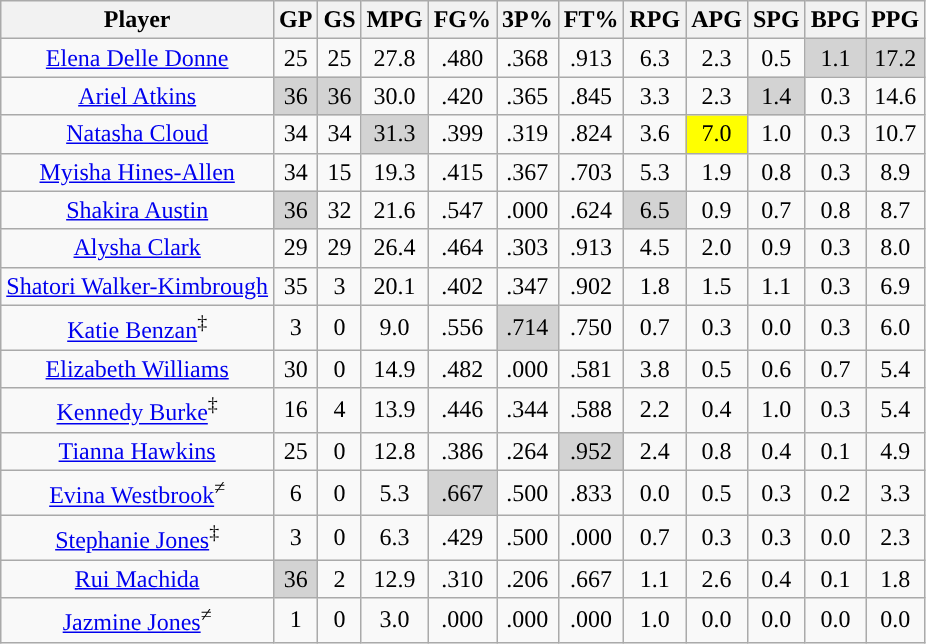<table class="wikitable sortable" style="text-align:center">
<tr>
<th>Player</th>
<th>GP</th>
<th>GS</th>
<th>MPG</th>
<th>FG%</th>
<th>3P%</th>
<th>FT%</th>
<th>RPG</th>
<th>APG</th>
<th>SPG</th>
<th>BPG</th>
<th>PPG</th>
</tr>
<tr>
<td><a href='#'>Elena Delle Donne</a></td>
<td>25</td>
<td>25</td>
<td>27.8</td>
<td>.480</td>
<td>.368</td>
<td>.913</td>
<td>6.3</td>
<td>2.3</td>
<td>0.5</td>
<td style="background:#D3D3D3;">1.1</td>
<td style="background:#D3D3D3;">17.2</td>
</tr>
<tr>
<td><a href='#'>Ariel Atkins</a></td>
<td style="background:#D3D3D3;">36</td>
<td style="background:#D3D3D3;">36</td>
<td>30.0</td>
<td>.420</td>
<td>.365</td>
<td>.845</td>
<td>3.3</td>
<td>2.3</td>
<td style="background:#D3D3D3;">1.4</td>
<td>0.3</td>
<td>14.6</td>
</tr>
<tr>
<td><a href='#'>Natasha Cloud</a></td>
<td>34</td>
<td>34</td>
<td style="background:#D3D3D3;">31.3</td>
<td>.399</td>
<td>.319</td>
<td>.824</td>
<td>3.6</td>
<td style="background:yellow;">7.0</td>
<td>1.0</td>
<td>0.3</td>
<td>10.7</td>
</tr>
<tr>
<td><a href='#'>Myisha Hines-Allen</a></td>
<td>34</td>
<td>15</td>
<td>19.3</td>
<td>.415</td>
<td>.367</td>
<td>.703</td>
<td>5.3</td>
<td>1.9</td>
<td>0.8</td>
<td>0.3</td>
<td>8.9</td>
</tr>
<tr>
<td><a href='#'>Shakira Austin</a></td>
<td style="background:#D3D3D3;">36</td>
<td>32</td>
<td>21.6</td>
<td>.547</td>
<td>.000</td>
<td>.624</td>
<td style="background:#D3D3D3;">6.5</td>
<td>0.9</td>
<td>0.7</td>
<td>0.8</td>
<td>8.7</td>
</tr>
<tr>
<td><a href='#'>Alysha Clark</a></td>
<td>29</td>
<td>29</td>
<td>26.4</td>
<td>.464</td>
<td>.303</td>
<td>.913</td>
<td>4.5</td>
<td>2.0</td>
<td>0.9</td>
<td>0.3</td>
<td>8.0</td>
</tr>
<tr>
<td><a href='#'>Shatori Walker-Kimbrough</a></td>
<td>35</td>
<td>3</td>
<td>20.1</td>
<td>.402</td>
<td>.347</td>
<td>.902</td>
<td>1.8</td>
<td>1.5</td>
<td>1.1</td>
<td>0.3</td>
<td>6.9</td>
</tr>
<tr>
<td><a href='#'>Katie Benzan</a><sup>‡</sup></td>
<td>3</td>
<td>0</td>
<td>9.0</td>
<td>.556</td>
<td style="background:#D3D3D3;">.714</td>
<td>.750</td>
<td>0.7</td>
<td>0.3</td>
<td>0.0</td>
<td>0.3</td>
<td>6.0</td>
</tr>
<tr>
<td><a href='#'>Elizabeth Williams</a></td>
<td>30</td>
<td>0</td>
<td>14.9</td>
<td>.482</td>
<td>.000</td>
<td>.581</td>
<td>3.8</td>
<td>0.5</td>
<td>0.6</td>
<td>0.7</td>
<td>5.4</td>
</tr>
<tr>
<td><a href='#'>Kennedy Burke</a><sup>‡</sup></td>
<td>16</td>
<td>4</td>
<td>13.9</td>
<td>.446</td>
<td>.344</td>
<td>.588</td>
<td>2.2</td>
<td>0.4</td>
<td>1.0</td>
<td>0.3</td>
<td>5.4</td>
</tr>
<tr>
<td><a href='#'>Tianna Hawkins</a></td>
<td>25</td>
<td>0</td>
<td>12.8</td>
<td>.386</td>
<td>.264</td>
<td style="background:#D3D3D3;">.952</td>
<td>2.4</td>
<td>0.8</td>
<td>0.4</td>
<td>0.1</td>
<td>4.9</td>
</tr>
<tr>
<td><a href='#'>Evina Westbrook</a><sup>≠</sup></td>
<td>6</td>
<td>0</td>
<td>5.3</td>
<td style="background:#D3D3D3;">.667</td>
<td>.500</td>
<td>.833</td>
<td>0.0</td>
<td>0.5</td>
<td>0.3</td>
<td>0.2</td>
<td>3.3</td>
</tr>
<tr>
<td><a href='#'>Stephanie Jones</a><sup>‡</sup></td>
<td>3</td>
<td>0</td>
<td>6.3</td>
<td>.429</td>
<td>.500</td>
<td>.000</td>
<td>0.7</td>
<td>0.3</td>
<td>0.3</td>
<td>0.0</td>
<td>2.3</td>
</tr>
<tr>
<td><a href='#'>Rui Machida</a></td>
<td style="background:#D3D3D3;">36</td>
<td>2</td>
<td>12.9</td>
<td>.310</td>
<td>.206</td>
<td>.667</td>
<td>1.1</td>
<td>2.6</td>
<td>0.4</td>
<td>0.1</td>
<td>1.8</td>
</tr>
<tr>
<td><a href='#'>Jazmine Jones</a><sup>≠</sup></td>
<td>1</td>
<td>0</td>
<td>3.0</td>
<td>.000</td>
<td>.000</td>
<td>.000</td>
<td>1.0</td>
<td>0.0</td>
<td>0.0</td>
<td>0.0</td>
<td>0.0</td>
</tr>
</table>
